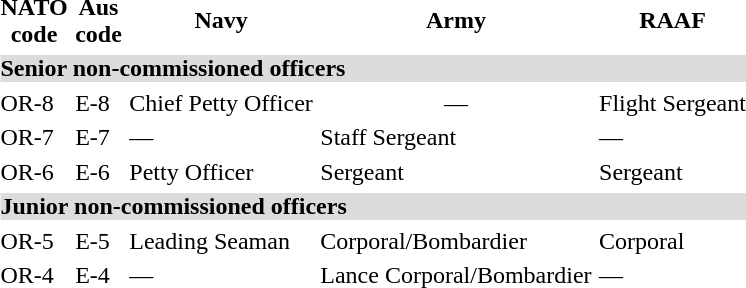<table border=0 cellpadding=0 cellspacing=5>
<tr>
<th>NATO<br>code</th>
<th>Aus<br>code</th>
<th>Navy</th>
<th>Army</th>
<th>RAAF</th>
</tr>
<tr bgcolor=#dcdcdc>
<th colspan=5 align=left>Senior non-commissioned officers</th>
</tr>
<tr valign=top>
<td>OR-8</td>
<td>E-8</td>
<td>Chief Petty Officer</td>
<td align=center>—</td>
<td>Flight Sergeant</td>
</tr>
<tr valign=top>
<td>OR-7</td>
<td>E-7</td>
<td>—</td>
<td>Staff Sergeant</td>
<td>—</td>
</tr>
<tr valign=top>
<td>OR-6</td>
<td>E-6</td>
<td>Petty Officer</td>
<td>Sergeant</td>
<td>Sergeant</td>
</tr>
<tr bgcolor=#dcdcdc>
<th colspan=5 align=left>Junior non-commissioned officers</th>
</tr>
<tr valign=top>
<td>OR-5</td>
<td>E-5</td>
<td>Leading Seaman</td>
<td>Corporal/Bombardier</td>
<td>Corporal</td>
</tr>
<tr valign=top>
<td>OR-4</td>
<td>E-4</td>
<td>—</td>
<td>Lance Corporal/Bombardier</td>
<td>—</td>
</tr>
</table>
